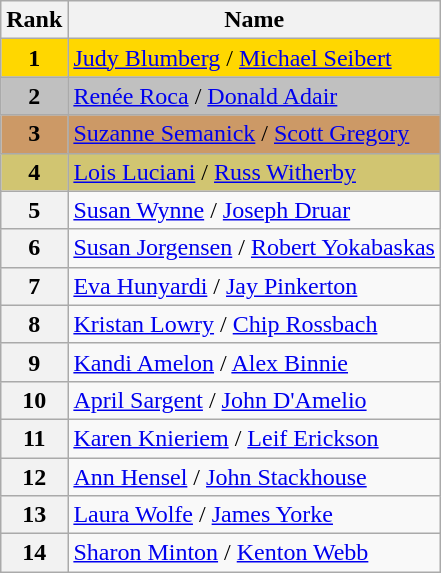<table class="wikitable">
<tr>
<th>Rank</th>
<th>Name</th>
</tr>
<tr bgcolor="gold">
<td align="center"><strong>1</strong></td>
<td><a href='#'>Judy Blumberg</a> / <a href='#'>Michael Seibert</a></td>
</tr>
<tr bgcolor="silver">
<td align="center"><strong>2</strong></td>
<td><a href='#'>Renée Roca</a> / <a href='#'>Donald Adair</a></td>
</tr>
<tr bgcolor="cc9966">
<td align="center"><strong>3</strong></td>
<td><a href='#'>Suzanne Semanick</a> / <a href='#'>Scott Gregory</a></td>
</tr>
<tr bgcolor="#d1c571">
<td align="center"><strong>4</strong></td>
<td><a href='#'>Lois Luciani</a> / <a href='#'>Russ Witherby</a></td>
</tr>
<tr>
<th>5</th>
<td><a href='#'>Susan Wynne</a> / <a href='#'>Joseph Druar</a></td>
</tr>
<tr>
<th>6</th>
<td><a href='#'>Susan Jorgensen</a> / <a href='#'>Robert Yokabaskas</a></td>
</tr>
<tr>
<th>7</th>
<td><a href='#'>Eva Hunyardi</a> / <a href='#'>Jay Pinkerton</a></td>
</tr>
<tr>
<th>8</th>
<td><a href='#'>Kristan Lowry</a> / <a href='#'>Chip Rossbach</a></td>
</tr>
<tr>
<th>9</th>
<td><a href='#'>Kandi Amelon</a> / <a href='#'>Alex Binnie</a></td>
</tr>
<tr>
<th>10</th>
<td><a href='#'>April Sargent</a> / <a href='#'>John D'Amelio</a></td>
</tr>
<tr>
<th>11</th>
<td><a href='#'>Karen Knieriem</a> / <a href='#'>Leif Erickson</a></td>
</tr>
<tr>
<th>12</th>
<td><a href='#'>Ann Hensel</a> / <a href='#'>John Stackhouse</a></td>
</tr>
<tr>
<th>13</th>
<td><a href='#'>Laura Wolfe</a> / <a href='#'>James Yorke</a></td>
</tr>
<tr>
<th>14</th>
<td><a href='#'>Sharon Minton</a> / <a href='#'>Kenton Webb</a></td>
</tr>
</table>
